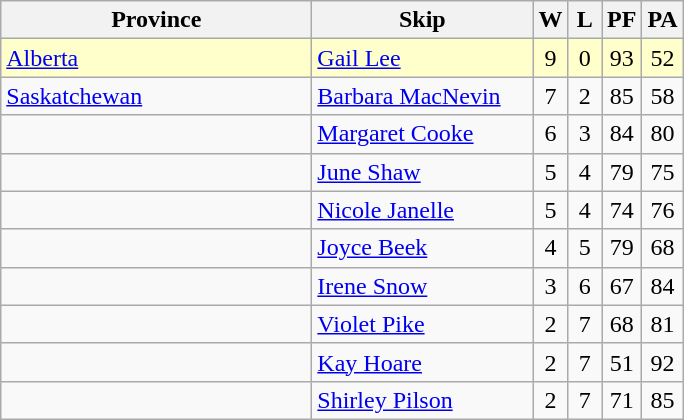<table class="wikitable" style="text-align: center;">
<tr>
<th bgcolor="#efefef" width="200">Province</th>
<th bgcolor="#efefef" width="140">Skip</th>
<th bgcolor="#efefef" width="15">W</th>
<th bgcolor="#efefef" width="15">L</th>
<th bgcolor="#efefef" width="15">PF</th>
<th bgcolor="#efefef" width="15">PA</th>
</tr>
<tr bgcolor=#ffffcc>
<td style="text-align: left;"><a href='#'>Alberta</a></td>
<td style="text-align: left;"><a href='#'>Gail Lee</a></td>
<td>9</td>
<td>0</td>
<td>93</td>
<td>52</td>
</tr>
<tr>
<td style="text-align: left;"><a href='#'>Saskatchewan</a></td>
<td style="text-align: left;"><a href='#'>Barbara MacNevin</a></td>
<td>7</td>
<td>2</td>
<td>85</td>
<td>58</td>
</tr>
<tr>
<td style="text-align: left;"></td>
<td style="text-align: left;"><a href='#'>Margaret Cooke</a></td>
<td>6</td>
<td>3</td>
<td>84</td>
<td>80</td>
</tr>
<tr>
<td style="text-align: left;"></td>
<td style="text-align: left;"><a href='#'>June Shaw</a></td>
<td>5</td>
<td>4</td>
<td>79</td>
<td>75</td>
</tr>
<tr>
<td style="text-align: left;"></td>
<td style="text-align: left;"><a href='#'>Nicole Janelle</a></td>
<td>5</td>
<td>4</td>
<td>74</td>
<td>76</td>
</tr>
<tr>
<td style="text-align: left;"></td>
<td style="text-align: left;"><a href='#'>Joyce Beek</a></td>
<td>4</td>
<td>5</td>
<td>79</td>
<td>68</td>
</tr>
<tr>
<td style="text-align: left;"></td>
<td style="text-align: left;"><a href='#'>Irene Snow</a></td>
<td>3</td>
<td>6</td>
<td>67</td>
<td>84</td>
</tr>
<tr>
<td style="text-align: left;"></td>
<td style="text-align: left;"><a href='#'>Violet Pike</a></td>
<td>2</td>
<td>7</td>
<td>68</td>
<td>81</td>
</tr>
<tr>
<td style="text-align: left;"></td>
<td style="text-align: left;"><a href='#'>Kay Hoare</a></td>
<td>2</td>
<td>7</td>
<td>51</td>
<td>92</td>
</tr>
<tr>
<td style="text-align: left;"></td>
<td style="text-align: left;"><a href='#'>Shirley Pilson</a></td>
<td>2</td>
<td>7</td>
<td>71</td>
<td>85</td>
</tr>
</table>
